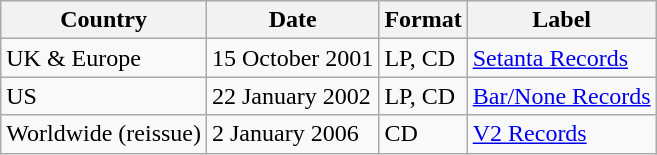<table class="wikitable plainrowheaders">
<tr>
<th scope="col">Country</th>
<th scope="col">Date</th>
<th scope="col">Format</th>
<th scope="col">Label</th>
</tr>
<tr>
<td>UK & Europe</td>
<td>15 October 2001</td>
<td>LP, CD</td>
<td><a href='#'>Setanta Records</a></td>
</tr>
<tr>
<td>US</td>
<td>22 January 2002</td>
<td>LP, CD</td>
<td><a href='#'>Bar/None Records</a></td>
</tr>
<tr>
<td>Worldwide (reissue)</td>
<td>2 January 2006</td>
<td>CD</td>
<td><a href='#'>V2 Records</a></td>
</tr>
</table>
